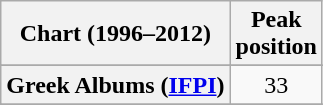<table class="wikitable sortable plainrowheaders" style="text-align:center">
<tr>
<th scope="col">Chart (1996–2012)</th>
<th scope="col">Peak<br>position</th>
</tr>
<tr>
</tr>
<tr>
<th scope="row">Greek Albums (<a href='#'>IFPI</a>)</th>
<td>33</td>
</tr>
<tr>
</tr>
<tr>
</tr>
</table>
